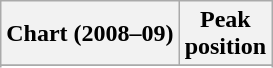<table class="wikitable sortable">
<tr>
<th>Chart (2008–09)</th>
<th>Peak<br>position</th>
</tr>
<tr>
</tr>
<tr>
</tr>
<tr>
</tr>
<tr>
</tr>
<tr>
</tr>
<tr>
</tr>
<tr>
</tr>
</table>
